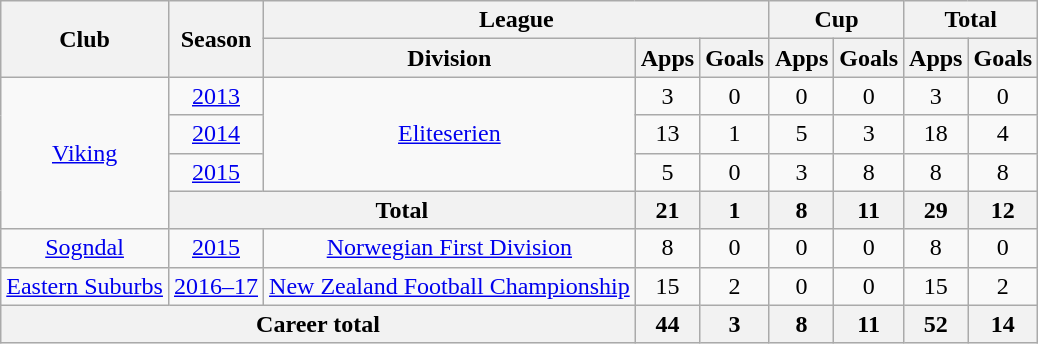<table class="wikitable" style="text-align: center;">
<tr>
<th rowspan="2">Club</th>
<th rowspan="2">Season</th>
<th colspan="3">League</th>
<th colspan="2">Cup</th>
<th colspan="2">Total</th>
</tr>
<tr>
<th>Division</th>
<th>Apps</th>
<th>Goals</th>
<th>Apps</th>
<th>Goals</th>
<th>Apps</th>
<th>Goals</th>
</tr>
<tr>
<td rowspan="4"><a href='#'>Viking</a></td>
<td><a href='#'>2013</a></td>
<td rowspan="3"><a href='#'>Eliteserien</a></td>
<td>3</td>
<td>0</td>
<td>0</td>
<td>0</td>
<td>3</td>
<td>0</td>
</tr>
<tr>
<td><a href='#'>2014</a></td>
<td>13</td>
<td>1</td>
<td>5</td>
<td>3</td>
<td>18</td>
<td>4</td>
</tr>
<tr>
<td><a href='#'>2015</a></td>
<td>5</td>
<td>0</td>
<td>3</td>
<td>8</td>
<td>8</td>
<td>8</td>
</tr>
<tr>
<th colspan="2">Total</th>
<th>21</th>
<th>1</th>
<th>8</th>
<th>11</th>
<th>29</th>
<th>12</th>
</tr>
<tr>
<td><a href='#'>Sogndal</a></td>
<td><a href='#'>2015</a></td>
<td><a href='#'>Norwegian First Division</a></td>
<td>8</td>
<td>0</td>
<td>0</td>
<td>0</td>
<td>8</td>
<td>0</td>
</tr>
<tr>
<td><a href='#'>Eastern Suburbs</a></td>
<td><a href='#'>2016–17</a></td>
<td><a href='#'>New Zealand Football Championship</a></td>
<td>15</td>
<td>2</td>
<td>0</td>
<td>0</td>
<td>15</td>
<td>2</td>
</tr>
<tr>
<th colspan="3">Career total</th>
<th>44</th>
<th>3</th>
<th>8</th>
<th>11</th>
<th>52</th>
<th>14</th>
</tr>
</table>
